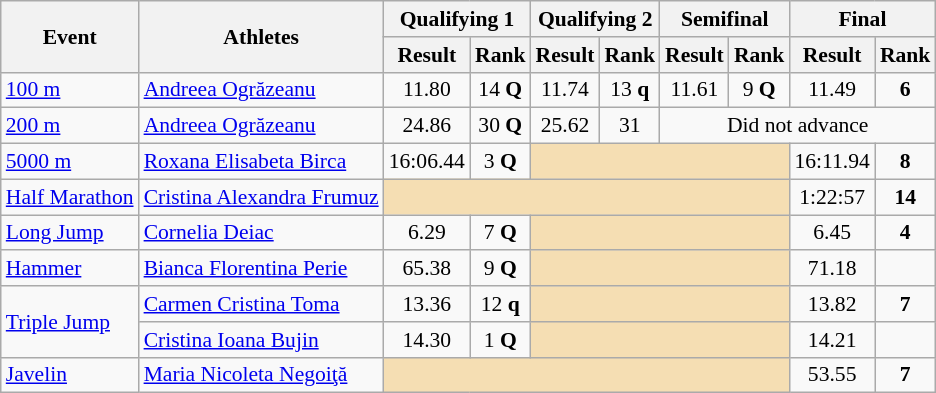<table class=wikitable style="font-size:90%">
<tr>
<th rowspan="2">Event</th>
<th rowspan="2">Athletes</th>
<th colspan="2">Qualifying 1</th>
<th colspan="2">Qualifying 2</th>
<th colspan="2">Semifinal</th>
<th colspan="2">Final</th>
</tr>
<tr>
<th>Result</th>
<th>Rank</th>
<th>Result</th>
<th>Rank</th>
<th>Result</th>
<th>Rank</th>
<th>Result</th>
<th>Rank</th>
</tr>
<tr>
<td rowspan="1"><a href='#'>100 m</a></td>
<td><a href='#'>Andreea Ogrăzeanu</a></td>
<td align=center>11.80</td>
<td align=center>14 <strong>Q</strong></td>
<td align=center>11.74</td>
<td align=center>13 <strong>q</strong></td>
<td align=center>11.61</td>
<td align=center>9 <strong>Q</strong></td>
<td align=center>11.49</td>
<td align=center><strong>6</strong></td>
</tr>
<tr>
<td rowspan="1"><a href='#'>200 m</a></td>
<td><a href='#'>Andreea Ogrăzeanu</a></td>
<td align=center>24.86</td>
<td align=center>30 <strong>Q</strong></td>
<td align=center>25.62</td>
<td align=center>31</td>
<td colspan="4"  align=center>Did not advance</td>
</tr>
<tr>
<td rowspan="1"><a href='#'>5000 m</a></td>
<td><a href='#'>Roxana Elisabeta Birca</a></td>
<td align=center>16:06.44</td>
<td align=center>3 <strong>Q</strong></td>
<td colspan="4" bgcolor="wheat"></td>
<td align=center>16:11.94</td>
<td align=center><strong>8</strong></td>
</tr>
<tr>
<td rowspan="1"><a href='#'>Half Marathon</a></td>
<td><a href='#'>Cristina Alexandra Frumuz</a></td>
<td colspan="6" bgcolor="wheat"></td>
<td align=center>1:22:57</td>
<td align=center><strong>14</strong></td>
</tr>
<tr>
<td rowspan="1"><a href='#'>Long Jump</a></td>
<td><a href='#'>Cornelia Deiac</a></td>
<td align=center>6.29</td>
<td align=center>7 <strong>Q</strong></td>
<td colspan="4" bgcolor="wheat"></td>
<td align=center>6.45</td>
<td align=center><strong>4</strong></td>
</tr>
<tr>
<td rowspan="1"><a href='#'>Hammer</a></td>
<td><a href='#'>Bianca Florentina Perie</a></td>
<td align=center>65.38</td>
<td align=center>9 <strong>Q</strong></td>
<td colspan="4" bgcolor="wheat"></td>
<td align=center>71.18</td>
<td align=center></td>
</tr>
<tr>
<td rowspan="2"><a href='#'>Triple Jump</a></td>
<td><a href='#'>Carmen Cristina Toma</a></td>
<td align=center>13.36</td>
<td align=center>12 <strong>q</strong></td>
<td colspan="4" bgcolor="wheat"></td>
<td align=center>13.82</td>
<td align=center><strong>7</strong></td>
</tr>
<tr>
<td><a href='#'>Cristina Ioana Bujin</a></td>
<td align=center>14.30</td>
<td align=center>1 <strong>Q</strong></td>
<td colspan="4" bgcolor="wheat"></td>
<td align=center>14.21</td>
<td align=center></td>
</tr>
<tr>
<td rowspan="1"><a href='#'>Javelin</a></td>
<td><a href='#'>Maria Nicoleta Negoiţă</a></td>
<td colspan="6" bgcolor="wheat"></td>
<td align=center>53.55</td>
<td align=center><strong>7</strong></td>
</tr>
</table>
